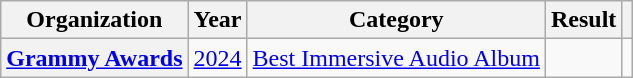<table class="wikitable sortable plainrowheaders" style="border:none; margin:0;">
<tr>
<th scope="col">Organization</th>
<th scope="col">Year</th>
<th scope="col">Category</th>
<th scope="col">Result</th>
<th scope="col" class="unsortable"></th>
</tr>
<tr>
<th scope="row"><a href='#'>Grammy Awards</a></th>
<td><a href='#'>2024</a></td>
<td><a href='#'>Best Immersive Audio Album</a></td>
<td></td>
<td style="text-align:center"></td>
</tr>
<tr>
</tr>
</table>
